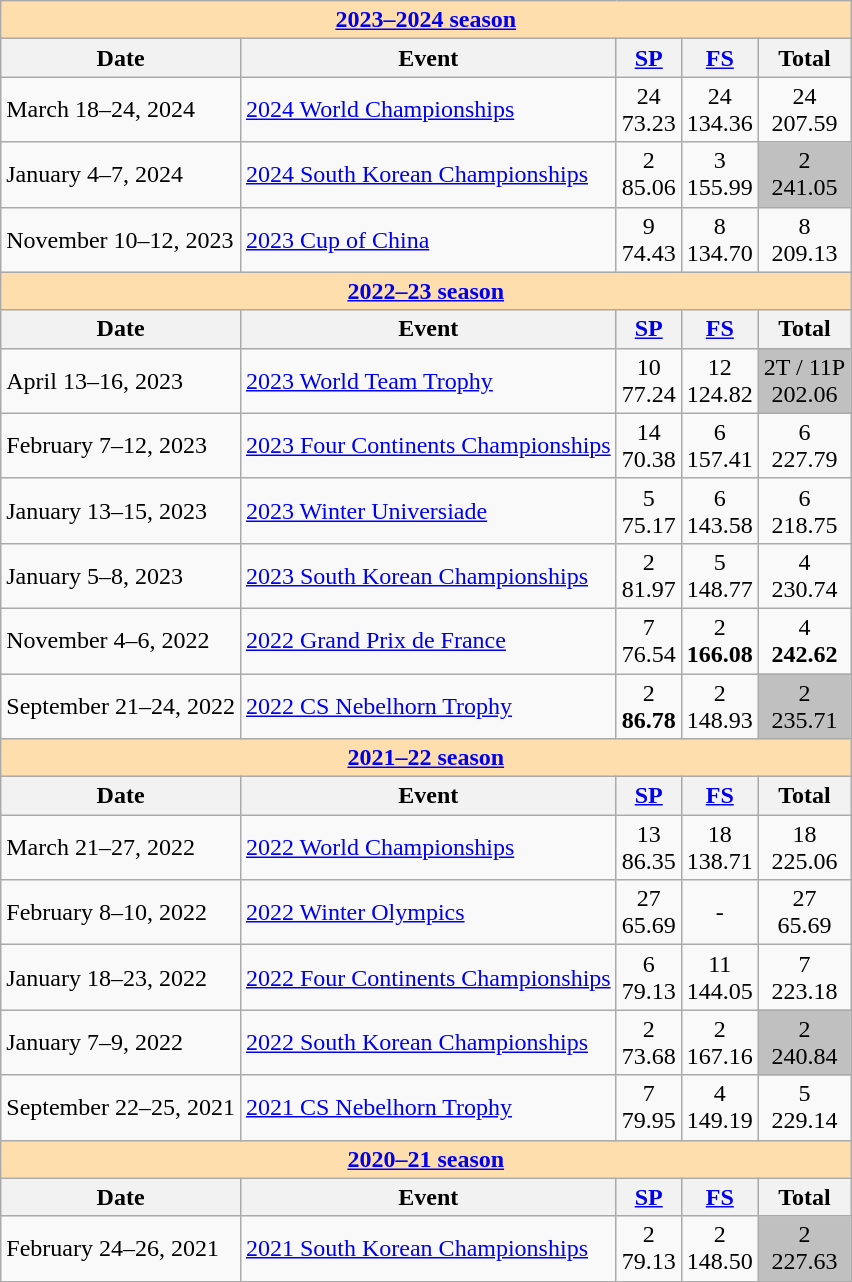<table class="wikitable">
<tr>
<td style="background-color: #ffdead; " colspan=5 align=center><a href='#'><strong>2023–2024 season</strong></a></td>
</tr>
<tr>
<th>Date</th>
<th>Event</th>
<th><a href='#'>SP</a></th>
<th><a href='#'>FS</a></th>
<th>Total</th>
</tr>
<tr>
<td>March 18–24, 2024</td>
<td><a href='#'>2024 World Championships</a></td>
<td align=center>24 <br> 73.23</td>
<td align=center>24 <br> 134.36</td>
<td align=center>24 <br> 207.59</td>
</tr>
<tr>
<td>January 4–7, 2024</td>
<td><a href='#'>2024 South Korean Championships</a></td>
<td align=center>2 <br> 85.06</td>
<td align=center>3 <br> 155.99</td>
<td align=center bgcolor=silver>2 <br> 241.05</td>
</tr>
<tr>
<td>November 10–12, 2023</td>
<td><a href='#'>2023 Cup of China</a></td>
<td align=center>9 <br> 74.43</td>
<td align=center>8 <br> 134.70</td>
<td align=center>8 <br> 209.13</td>
</tr>
<tr>
<td style="background-color: #ffdead; " colspan=5 align=center><a href='#'><strong>2022–23 season</strong></a></td>
</tr>
<tr>
<th>Date</th>
<th>Event</th>
<th><a href='#'>SP</a></th>
<th><a href='#'>FS</a></th>
<th>Total</th>
</tr>
<tr>
<td>April 13–16, 2023</td>
<td><a href='#'>2023 World Team Trophy</a></td>
<td align=center>10 <br> 77.24</td>
<td align=center>12 <br> 124.82</td>
<td align=center bgcolor=silver>2T / 11P<br> 202.06</td>
</tr>
<tr>
<td>February 7–12, 2023</td>
<td><a href='#'>2023 Four Continents Championships</a></td>
<td align=center>14 <br> 70.38</td>
<td align=center>6 <br> 157.41</td>
<td align=center>6 <br> 227.79</td>
</tr>
<tr>
<td>January 13–15, 2023</td>
<td><a href='#'>2023 Winter Universiade</a></td>
<td align=center>5 <br> 75.17</td>
<td align=center>6 <br> 143.58</td>
<td align=center>6 <br> 218.75</td>
</tr>
<tr>
<td>January 5–8, 2023</td>
<td><a href='#'>2023 South Korean Championships</a></td>
<td align=center>2 <br> 81.97</td>
<td align=center>5 <br> 148.77</td>
<td align=center>4 <br> 230.74</td>
</tr>
<tr>
<td>November 4–6, 2022</td>
<td><a href='#'>2022 Grand Prix de France</a></td>
<td align=center>7 <br> 76.54</td>
<td align=center>2 <br> <strong>166.08</strong></td>
<td align=center>4 <br> <strong>242.62</strong></td>
</tr>
<tr>
<td>September 21–24, 2022</td>
<td><a href='#'>2022 CS Nebelhorn Trophy</a></td>
<td align=center>2 <br> <strong>86.78</strong></td>
<td align=center>2 <br> 148.93</td>
<td align=center bgcolor=silver>2 <br> 235.71</td>
</tr>
<tr>
<td style="background-color: #ffdead; " colspan=5 align=center><a href='#'><strong>2021–22 season</strong></a></td>
</tr>
<tr>
<th>Date</th>
<th>Event</th>
<th><a href='#'>SP</a></th>
<th><a href='#'>FS</a></th>
<th>Total</th>
</tr>
<tr>
<td>March 21–27, 2022</td>
<td><a href='#'>2022 World Championships</a></td>
<td align=center>13 <br> 86.35</td>
<td align=center>18 <br> 138.71</td>
<td align=center>18 <br> 225.06</td>
</tr>
<tr>
<td>February 8–10, 2022</td>
<td><a href='#'>2022 Winter Olympics</a></td>
<td align=center>27 <br> 65.69</td>
<td align=center>-</td>
<td align=center>27 <br> 65.69</td>
</tr>
<tr>
<td>January 18–23, 2022</td>
<td><a href='#'>2022 Four Continents Championships</a></td>
<td align=center>6 <br> 79.13</td>
<td align=center>11 <br> 144.05</td>
<td align=center>7 <br> 223.18</td>
</tr>
<tr>
<td>January 7–9, 2022</td>
<td><a href='#'>2022 South Korean Championships</a></td>
<td align=center>2 <br> 73.68</td>
<td align=center>2 <br> 167.16</td>
<td align=center bgcolor=silver>2 <br> 240.84</td>
</tr>
<tr>
<td>September 22–25, 2021</td>
<td><a href='#'>2021 CS Nebelhorn Trophy</a></td>
<td align=center>7 <br> 79.95</td>
<td align=center>4 <br> 149.19</td>
<td align=center>5 <br> 229.14</td>
</tr>
<tr>
<td style="background-color: #ffdead; " colspan=5 align=center><a href='#'><strong>2020–21 season</strong></a></td>
</tr>
<tr>
<th>Date</th>
<th>Event</th>
<th><a href='#'>SP</a></th>
<th><a href='#'>FS</a></th>
<th>Total</th>
</tr>
<tr>
<td>February 24–26, 2021</td>
<td><a href='#'>2021 South Korean Championships</a></td>
<td align=center>2 <br> 79.13</td>
<td align=center>2 <br> 148.50</td>
<td align=center bgcolor=silver>2 <br> 227.63</td>
</tr>
</table>
